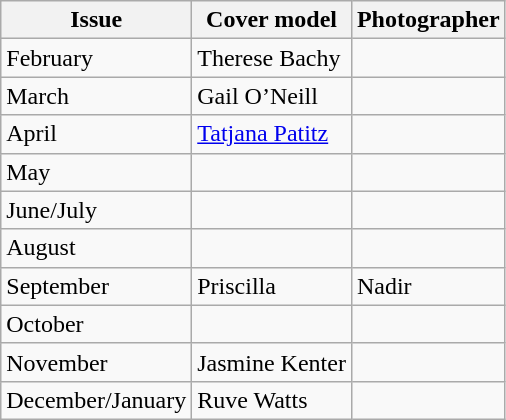<table class="sortable wikitable">
<tr>
<th>Issue</th>
<th>Cover model</th>
<th>Photographer</th>
</tr>
<tr>
<td>February</td>
<td>Therese Bachy</td>
<td></td>
</tr>
<tr>
<td>March</td>
<td>Gail O’Neill</td>
<td></td>
</tr>
<tr>
<td>April</td>
<td><a href='#'>Tatjana Patitz</a></td>
<td></td>
</tr>
<tr>
<td>May</td>
<td></td>
<td></td>
</tr>
<tr>
<td>June/July</td>
<td></td>
<td></td>
</tr>
<tr>
<td>August</td>
<td></td>
<td></td>
</tr>
<tr>
<td>September</td>
<td>Priscilla</td>
<td>Nadir</td>
</tr>
<tr>
<td>October</td>
<td></td>
<td></td>
</tr>
<tr>
<td>November</td>
<td>Jasmine Kenter</td>
<td></td>
</tr>
<tr>
<td>December/January</td>
<td>Ruve Watts</td>
<td></td>
</tr>
</table>
